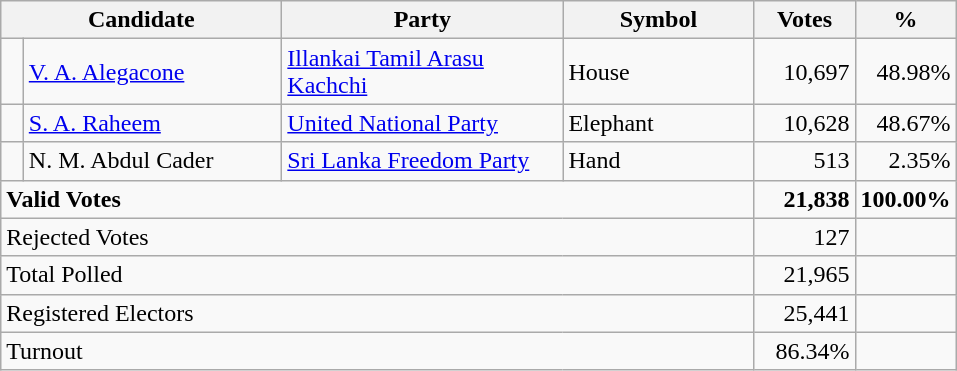<table class="wikitable" border="1" style="text-align:right;">
<tr>
<th align=left colspan=2 width="180">Candidate</th>
<th align=left width="180">Party</th>
<th align=left width="120">Symbol</th>
<th align=left width="60">Votes</th>
<th align=left width="60">%</th>
</tr>
<tr>
<td bgcolor=> </td>
<td align=left><a href='#'>V. A. Alegacone</a></td>
<td align=left><a href='#'>Illankai Tamil Arasu Kachchi</a></td>
<td align=left>House</td>
<td>10,697</td>
<td>48.98%</td>
</tr>
<tr>
<td bgcolor=> </td>
<td align=left><a href='#'>S. A. Raheem</a></td>
<td align=left><a href='#'>United National Party</a></td>
<td align=left>Elephant</td>
<td>10,628</td>
<td>48.67%</td>
</tr>
<tr>
<td bgcolor=> </td>
<td align=left>N. M. Abdul Cader</td>
<td align=left><a href='#'>Sri Lanka Freedom Party</a></td>
<td align=left>Hand</td>
<td>513</td>
<td>2.35%</td>
</tr>
<tr>
<td align=left colspan=4><strong>Valid Votes</strong></td>
<td><strong>21,838</strong></td>
<td><strong>100.00%</strong></td>
</tr>
<tr>
<td align=left colspan=4>Rejected Votes</td>
<td>127</td>
<td></td>
</tr>
<tr>
<td align=left colspan=4>Total Polled</td>
<td>21,965</td>
<td></td>
</tr>
<tr>
<td align=left colspan=4>Registered Electors</td>
<td>25,441</td>
<td></td>
</tr>
<tr>
<td align=left colspan=4>Turnout</td>
<td>86.34%</td>
</tr>
</table>
